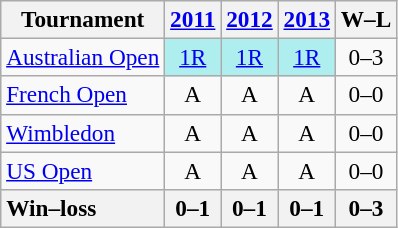<table class=wikitable style=text-align:center;font-size:97%>
<tr>
<th>Tournament</th>
<th><a href='#'>2011</a></th>
<th><a href='#'>2012</a></th>
<th><a href='#'>2013</a></th>
<th>W–L</th>
</tr>
<tr>
<td align=left><a href='#'>Australian Open</a></td>
<td bgcolor=afeeee><a href='#'>1R</a></td>
<td bgcolor=afeeee><a href='#'>1R</a></td>
<td bgcolor=afeeee><a href='#'>1R</a></td>
<td>0–3</td>
</tr>
<tr>
<td align=left><a href='#'>French Open</a></td>
<td>A</td>
<td>A</td>
<td>A</td>
<td>0–0</td>
</tr>
<tr>
<td align=left><a href='#'>Wimbledon</a></td>
<td>A</td>
<td>A</td>
<td>A</td>
<td>0–0</td>
</tr>
<tr>
<td align=left><a href='#'>US Open</a></td>
<td>A</td>
<td>A</td>
<td>A</td>
<td>0–0</td>
</tr>
<tr>
<th style=text-align:left>Win–loss</th>
<th>0–1</th>
<th>0–1</th>
<th>0–1</th>
<th>0–3</th>
</tr>
</table>
